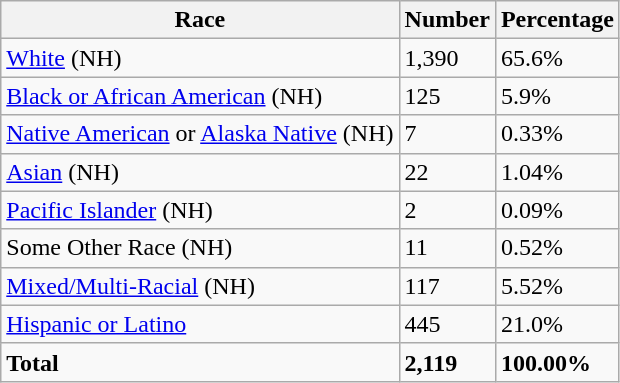<table class="wikitable">
<tr>
<th>Race</th>
<th>Number</th>
<th>Percentage</th>
</tr>
<tr>
<td><a href='#'>White</a> (NH)</td>
<td>1,390</td>
<td>65.6%</td>
</tr>
<tr>
<td><a href='#'>Black or African American</a> (NH)</td>
<td>125</td>
<td>5.9%</td>
</tr>
<tr>
<td><a href='#'>Native American</a> or <a href='#'>Alaska Native</a> (NH)</td>
<td>7</td>
<td>0.33%</td>
</tr>
<tr>
<td><a href='#'>Asian</a> (NH)</td>
<td>22</td>
<td>1.04%</td>
</tr>
<tr>
<td><a href='#'>Pacific Islander</a> (NH)</td>
<td>2</td>
<td>0.09%</td>
</tr>
<tr>
<td>Some Other Race (NH)</td>
<td>11</td>
<td>0.52%</td>
</tr>
<tr>
<td><a href='#'>Mixed/Multi-Racial</a> (NH)</td>
<td>117</td>
<td>5.52%</td>
</tr>
<tr>
<td><a href='#'>Hispanic or Latino</a></td>
<td>445</td>
<td>21.0%</td>
</tr>
<tr>
<td><strong>Total</strong></td>
<td><strong>2,119</strong></td>
<td><strong>100.00%</strong></td>
</tr>
</table>
